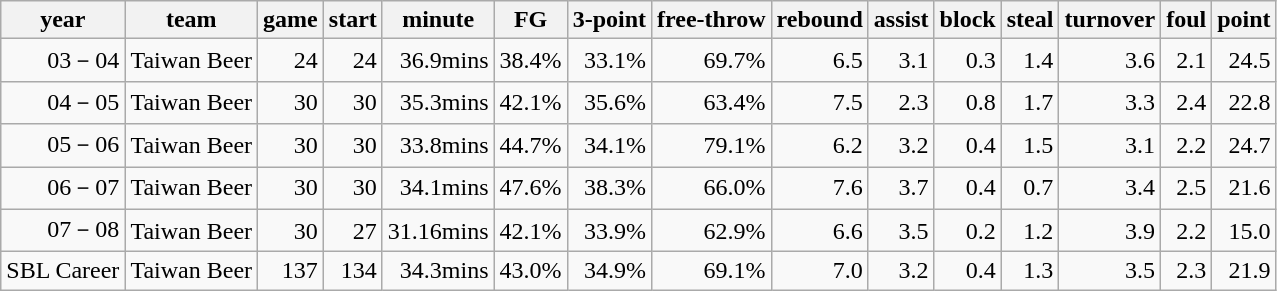<table class="wikitable sortable" | style="margin: 0px" |>
<tr>
<th>year</th>
<th>team</th>
<th>game</th>
<th>start</th>
<th>minute</th>
<th>FG</th>
<th>3-point</th>
<th>free-throw</th>
<th>rebound</th>
<th>assist</th>
<th>block</th>
<th>steal</th>
<th>turnover</th>
<th>foul</th>
<th>point</th>
</tr>
<tr align="right">
<td>03－04</td>
<td>Taiwan Beer</td>
<td>24</td>
<td>24</td>
<td>36.9mins</td>
<td>38.4%</td>
<td>33.1%</td>
<td>69.7%</td>
<td>6.5</td>
<td>3.1</td>
<td>0.3</td>
<td>1.4</td>
<td>3.6</td>
<td>2.1</td>
<td>24.5</td>
</tr>
<tr align="right">
<td>04－05</td>
<td>Taiwan Beer</td>
<td>30</td>
<td>30</td>
<td>35.3mins</td>
<td>42.1%</td>
<td>35.6%</td>
<td>63.4%</td>
<td>7.5</td>
<td>2.3</td>
<td>0.8</td>
<td>1.7</td>
<td>3.3</td>
<td>2.4</td>
<td>22.8</td>
</tr>
<tr align="right">
<td>05－06</td>
<td>Taiwan Beer</td>
<td>30</td>
<td>30</td>
<td>33.8mins</td>
<td>44.7%</td>
<td>34.1%</td>
<td>79.1%</td>
<td>6.2</td>
<td>3.2</td>
<td>0.4</td>
<td>1.5</td>
<td>3.1</td>
<td>2.2</td>
<td>24.7</td>
</tr>
<tr align="right">
<td>06－07</td>
<td>Taiwan Beer</td>
<td>30</td>
<td>30</td>
<td>34.1mins</td>
<td>47.6%</td>
<td>38.3%</td>
<td>66.0%</td>
<td>7.6</td>
<td>3.7</td>
<td>0.4</td>
<td>0.7</td>
<td>3.4</td>
<td>2.5</td>
<td>21.6</td>
</tr>
<tr align="right">
<td>07－08</td>
<td>Taiwan Beer</td>
<td>30</td>
<td>27</td>
<td>31.16mins</td>
<td>42.1%</td>
<td>33.9%</td>
<td>62.9%</td>
<td>6.6</td>
<td>3.5</td>
<td>0.2</td>
<td>1.2</td>
<td>3.9</td>
<td>2.2</td>
<td>15.0</td>
</tr>
<tr align="right">
<td>SBL Career</td>
<td>Taiwan Beer</td>
<td>137</td>
<td>134</td>
<td>34.3mins</td>
<td>43.0%</td>
<td>34.9%</td>
<td>69.1%</td>
<td>7.0</td>
<td>3.2</td>
<td>0.4</td>
<td>1.3</td>
<td>3.5</td>
<td>2.3</td>
<td>21.9</td>
</tr>
</table>
